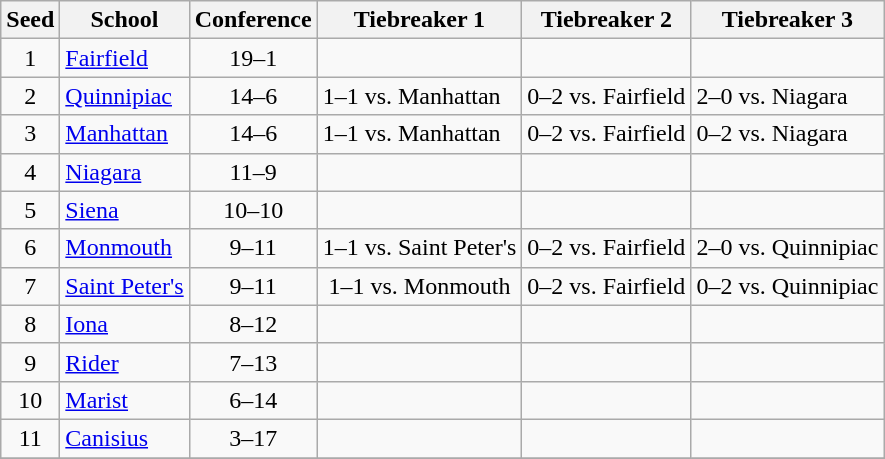<table class="wikitable" style="text-align:center">
<tr>
<th>Seed</th>
<th>School</th>
<th>Conference</th>
<th>Tiebreaker 1</th>
<th>Tiebreaker 2</th>
<th>Tiebreaker 3</th>
</tr>
<tr>
<td>1</td>
<td align=left><a href='#'>Fairfield</a></td>
<td>19–1</td>
<td></td>
<td></td>
<td></td>
</tr>
<tr>
<td>2</td>
<td align=left><a href='#'>Quinnipiac</a></td>
<td>14–6</td>
<td align=left>1–1 vs. Manhattan</td>
<td align=left>0–2 vs. Fairfield</td>
<td align=left>2–0 vs. Niagara</td>
</tr>
<tr>
<td>3</td>
<td align=left><a href='#'>Manhattan</a></td>
<td>14–6</td>
<td align=left>1–1 vs. Manhattan</td>
<td align=left>0–2 vs. Fairfield</td>
<td align=left>0–2 vs. Niagara</td>
</tr>
<tr>
<td>4</td>
<td align=left><a href='#'>Niagara</a></td>
<td>11–9</td>
<td></td>
<td></td>
<td></td>
</tr>
<tr>
<td>5</td>
<td align=left><a href='#'>Siena</a></td>
<td>10–10</td>
<td></td>
<td></td>
<td></td>
</tr>
<tr>
<td>6</td>
<td align=left><a href='#'>Monmouth</a></td>
<td>9–11</td>
<td>1–1 vs. Saint Peter's</td>
<td>0–2 vs. Fairfield</td>
<td>2–0 vs. Quinnipiac</td>
</tr>
<tr>
<td>7</td>
<td align=left><a href='#'>Saint Peter's</a></td>
<td>9–11</td>
<td>1–1 vs. Monmouth</td>
<td>0–2 vs. Fairfield</td>
<td>0–2 vs. Quinnipiac</td>
</tr>
<tr>
<td>8</td>
<td align=left><a href='#'>Iona</a></td>
<td>8–12</td>
<td></td>
<td></td>
<td></td>
</tr>
<tr>
<td>9</td>
<td align=left><a href='#'>Rider</a></td>
<td>7–13</td>
<td></td>
<td></td>
<td></td>
</tr>
<tr>
<td>10</td>
<td align=left><a href='#'>Marist</a></td>
<td>6–14</td>
<td></td>
<td></td>
<td></td>
</tr>
<tr>
<td>11</td>
<td align=left><a href='#'>Canisius</a></td>
<td>3–17</td>
<td></td>
<td></td>
<td></td>
</tr>
<tr>
</tr>
</table>
